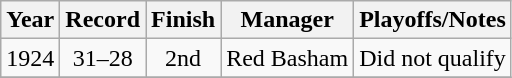<table class="wikitable" style="text-align:center">
<tr>
<th>Year</th>
<th>Record</th>
<th>Finish</th>
<th>Manager</th>
<th>Playoffs/Notes</th>
</tr>
<tr>
<td>1924</td>
<td>31–28</td>
<td>2nd</td>
<td>Red Basham</td>
<td>Did not qualify</td>
</tr>
<tr>
</tr>
</table>
